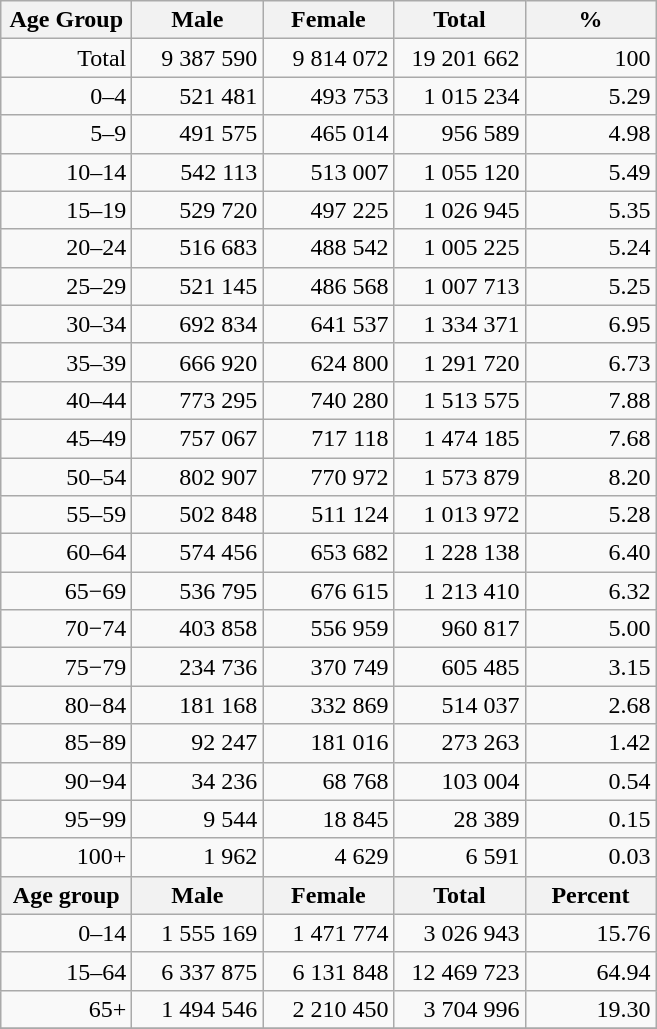<table class="wikitable">
<tr>
<th width="80pt">Age Group</th>
<th width="80pt">Male</th>
<th width="80pt">Female</th>
<th width="80pt">Total</th>
<th width="80pt">%</th>
</tr>
<tr>
<td align="right">Total</td>
<td align="right">9 387 590</td>
<td align="right">9 814 072</td>
<td align="right">19 201 662</td>
<td align="right">100</td>
</tr>
<tr>
<td align="right">0–4</td>
<td align="right">521 481</td>
<td align="right">493 753</td>
<td align="right">1 015 234</td>
<td align="right">5.29</td>
</tr>
<tr>
<td align="right">5–9</td>
<td align="right">491 575</td>
<td align="right">465 014</td>
<td align="right">956 589</td>
<td align="right">4.98</td>
</tr>
<tr>
<td align="right">10–14</td>
<td align="right">542 113</td>
<td align="right">513 007</td>
<td align="right">1 055 120</td>
<td align="right">5.49</td>
</tr>
<tr>
<td align="right">15–19</td>
<td align="right">529 720</td>
<td align="right">497 225</td>
<td align="right">1 026 945</td>
<td align="right">5.35</td>
</tr>
<tr>
<td align="right">20–24</td>
<td align="right">516 683</td>
<td align="right">488 542</td>
<td align="right">1 005 225</td>
<td align="right">5.24</td>
</tr>
<tr>
<td align="right">25–29</td>
<td align="right">521 145</td>
<td align="right">486 568</td>
<td align="right">1 007 713</td>
<td align="right">5.25</td>
</tr>
<tr>
<td align="right">30–34</td>
<td align="right">692 834</td>
<td align="right">641 537</td>
<td align="right">1 334 371</td>
<td align="right">6.95</td>
</tr>
<tr>
<td align="right">35–39</td>
<td align="right">666 920</td>
<td align="right">624 800</td>
<td align="right">1 291 720</td>
<td align="right">6.73</td>
</tr>
<tr>
<td align="right">40–44</td>
<td align="right">773 295</td>
<td align="right">740 280</td>
<td align="right">1 513 575</td>
<td align="right">7.88</td>
</tr>
<tr>
<td align="right">45–49</td>
<td align="right">757 067</td>
<td align="right">717 118</td>
<td align="right">1 474 185</td>
<td align="right">7.68</td>
</tr>
<tr>
<td align="right">50–54</td>
<td align="right">802 907</td>
<td align="right">770 972</td>
<td align="right">1 573 879</td>
<td align="right">8.20</td>
</tr>
<tr>
<td align="right">55–59</td>
<td align="right">502 848</td>
<td align="right">511 124</td>
<td align="right">1 013 972</td>
<td align="right">5.28</td>
</tr>
<tr>
<td align="right">60–64</td>
<td align="right">574 456</td>
<td align="right">653 682</td>
<td align="right">1 228 138</td>
<td align="right">6.40</td>
</tr>
<tr>
<td align="right">65−69</td>
<td align="right">536 795</td>
<td align="right">676 615</td>
<td align="right">1 213 410</td>
<td align="right">6.32</td>
</tr>
<tr>
<td align="right">70−74</td>
<td align="right">403 858</td>
<td align="right">556 959</td>
<td align="right">960 817</td>
<td align="right">5.00</td>
</tr>
<tr>
<td align="right">75−79</td>
<td align="right">234 736</td>
<td align="right">370 749</td>
<td align="right">605 485</td>
<td align="right">3.15</td>
</tr>
<tr>
<td align="right">80−84</td>
<td align="right">181 168</td>
<td align="right">332 869</td>
<td align="right">514 037</td>
<td align="right">2.68</td>
</tr>
<tr>
<td align="right">85−89</td>
<td align="right">92 247</td>
<td align="right">181 016</td>
<td align="right">273 263</td>
<td align="right">1.42</td>
</tr>
<tr>
<td align="right">90−94</td>
<td align="right">34 236</td>
<td align="right">68 768</td>
<td align="right">103 004</td>
<td align="right">0.54</td>
</tr>
<tr>
<td align="right">95−99</td>
<td align="right">9 544</td>
<td align="right">18 845</td>
<td align="right">28 389</td>
<td align="right">0.15</td>
</tr>
<tr>
<td align="right">100+</td>
<td align="right">1 962</td>
<td align="right">4 629</td>
<td align="right">6 591</td>
<td align="right">0.03</td>
</tr>
<tr>
<th width="50">Age group</th>
<th width="80pt">Male</th>
<th width="80">Female</th>
<th width="80">Total</th>
<th width="50">Percent</th>
</tr>
<tr>
<td align="right">0–14</td>
<td align="right">1 555 169</td>
<td align="right">1 471 774</td>
<td align="right">3 026 943</td>
<td align="right">15.76</td>
</tr>
<tr>
<td align="right">15–64</td>
<td align="right">6 337 875</td>
<td align="right">6 131 848</td>
<td align="right">12 469 723</td>
<td align="right">64.94</td>
</tr>
<tr>
<td align="right">65+</td>
<td align="right">1 494 546</td>
<td align="right">2 210 450</td>
<td align="right">3 704 996</td>
<td align="right">19.30</td>
</tr>
<tr>
</tr>
</table>
